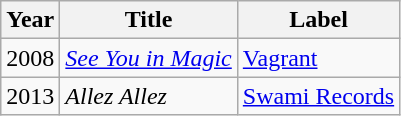<table class="wikitable">
<tr>
<th>Year</th>
<th>Title</th>
<th>Label</th>
</tr>
<tr>
<td>2008</td>
<td><em><a href='#'>See You in Magic</a></em></td>
<td><a href='#'>Vagrant</a></td>
</tr>
<tr>
<td>2013</td>
<td><em>Allez Allez</em></td>
<td><a href='#'>Swami Records</a></td>
</tr>
</table>
